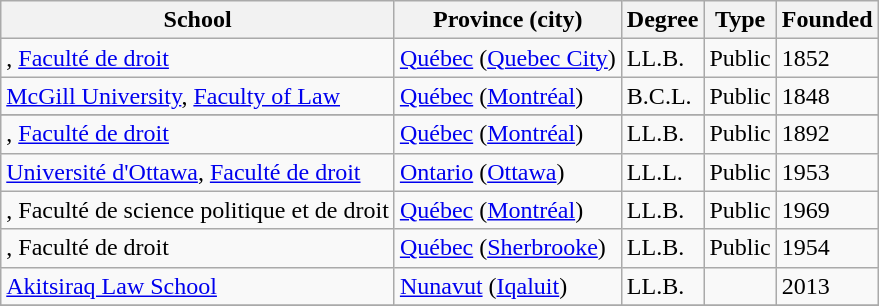<table class="wikitable sortable">
<tr>
<th>School</th>
<th>Province (city)</th>
<th>Degree</th>
<th>Type</th>
<th>Founded</th>
</tr>
<tr>
<td>, <a href='#'>Faculté de droit</a></td>
<td><a href='#'>Québec</a> (<a href='#'>Quebec City</a>)</td>
<td>LL.B.</td>
<td>Public</td>
<td>1852</td>
</tr>
<tr>
<td><a href='#'>McGill University</a>, <a href='#'>Faculty of Law</a></td>
<td><a href='#'>Québec</a> (<a href='#'>Montréal</a>)</td>
<td>B.C.L.</td>
<td>Public</td>
<td>1848</td>
</tr>
<tr>
</tr>
<tr>
<td>, <a href='#'>Faculté de droit</a></td>
<td><a href='#'>Québec</a> (<a href='#'>Montréal</a>)</td>
<td>LL.B.</td>
<td>Public</td>
<td>1892</td>
</tr>
<tr>
<td><a href='#'>Université d'Ottawa</a>, <a href='#'>Faculté de droit</a></td>
<td><a href='#'>Ontario</a> (<a href='#'>Ottawa</a>)</td>
<td>LL.L.</td>
<td>Public</td>
<td>1953</td>
</tr>
<tr>
<td>, Faculté de science politique et de droit</td>
<td><a href='#'>Québec</a> (<a href='#'>Montréal</a>)</td>
<td>LL.B.</td>
<td>Public</td>
<td>1969</td>
</tr>
<tr>
<td>, Faculté de droit</td>
<td><a href='#'>Québec</a> (<a href='#'>Sherbrooke</a>)</td>
<td>LL.B.</td>
<td>Public</td>
<td>1954</td>
</tr>
<tr>
<td><a href='#'>Akitsiraq Law School</a></td>
<td><a href='#'>Nunavut</a> (<a href='#'>Iqaluit</a>)</td>
<td>LL.B.</td>
<td></td>
<td>2013</td>
</tr>
<tr>
</tr>
</table>
